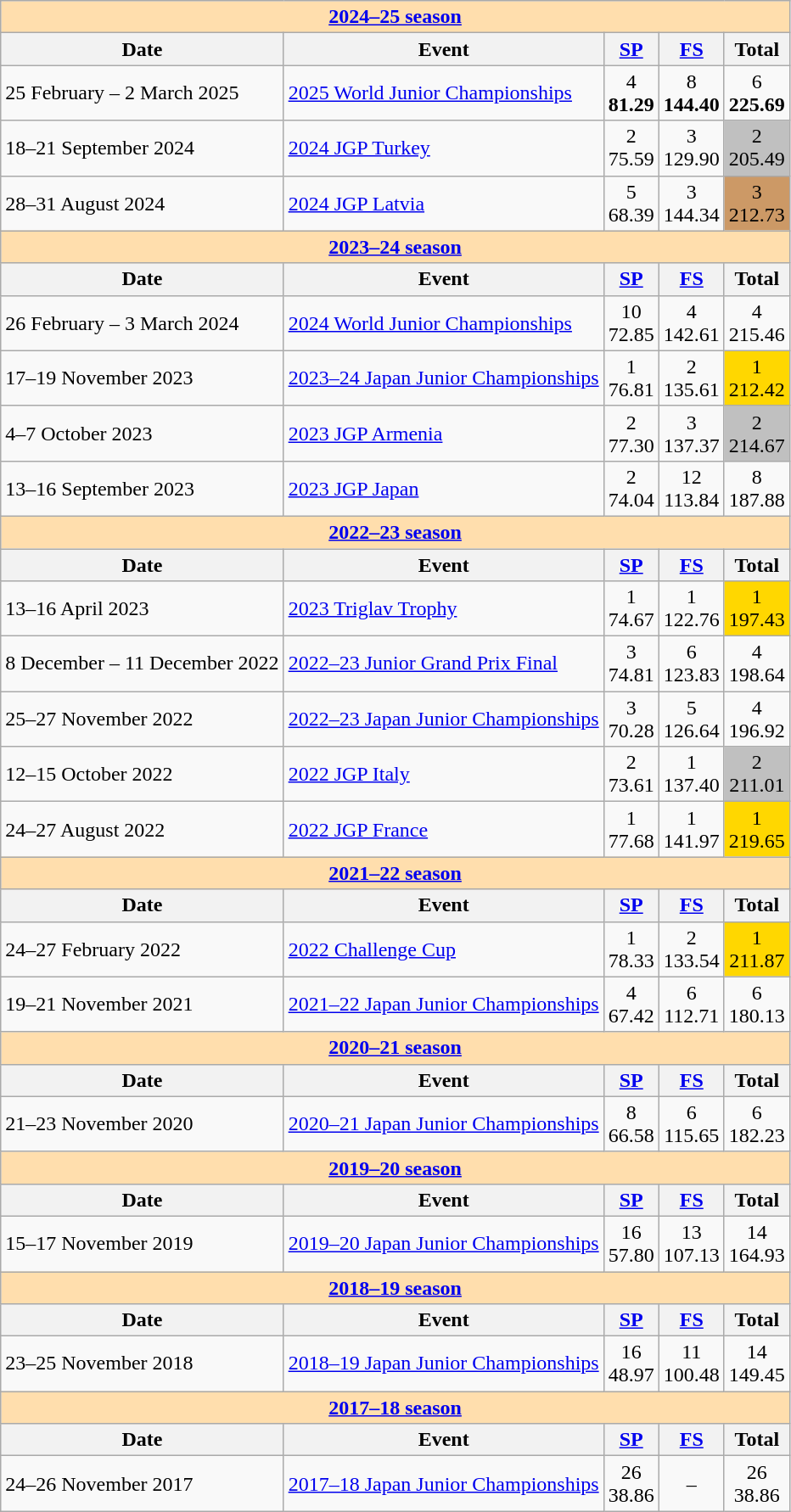<table class="wikitable">
<tr>
<th colspan="5" style="background-color: #ffdead; " align="center"><a href='#'>2024–25 season</a></th>
</tr>
<tr>
<th>Date</th>
<th>Event</th>
<th><a href='#'>SP</a></th>
<th><a href='#'>FS</a></th>
<th>Total</th>
</tr>
<tr>
<td>25 February – 2 March 2025</td>
<td><a href='#'>2025 World Junior Championships</a></td>
<td align=center>4 <br> <strong>81.29</strong></td>
<td align=center>8 <br> <strong>144.40</strong></td>
<td align=center>6 <br> <strong>225.69</strong></td>
</tr>
<tr>
<td>18–21 September 2024</td>
<td><a href='#'>2024 JGP Turkey</a></td>
<td align=center>2 <br> 75.59</td>
<td align=center>3 <br> 129.90</td>
<td align=center bgcolor=silver>2 <br> 205.49</td>
</tr>
<tr>
<td>28–31 August 2024</td>
<td><a href='#'>2024 JGP Latvia</a></td>
<td align=center>5 <br> 68.39</td>
<td align=center>3 <br> 144.34</td>
<td align=center bgcolor=cc9966>3 <br> 212.73</td>
</tr>
<tr>
<th colspan="5" style="background-color: #ffdead; " align="center"><a href='#'>2023–24 season</a></th>
</tr>
<tr>
<th>Date</th>
<th>Event</th>
<th><a href='#'>SP</a></th>
<th><a href='#'>FS</a></th>
<th>Total</th>
</tr>
<tr>
<td>26 February – 3 March 2024</td>
<td><a href='#'>2024 World Junior Championships</a></td>
<td align=center>10 <br> 72.85</td>
<td align=center>4 <br> 142.61</td>
<td align=center>4 <br> 215.46</td>
</tr>
<tr>
<td>17–19 November 2023</td>
<td><a href='#'>2023–24 Japan Junior Championships</a></td>
<td align=center>1 <br> 76.81</td>
<td align=center>2 <br> 135.61</td>
<td align=center bgcolor=gold>1 <br> 212.42</td>
</tr>
<tr>
<td>4–7 October 2023</td>
<td><a href='#'>2023 JGP Armenia</a></td>
<td align=center>2 <br> 77.30</td>
<td align=center>3 <br> 137.37</td>
<td align=center bgcolor=silver>2 <br> 214.67</td>
</tr>
<tr>
<td>13–16 September 2023</td>
<td><a href='#'>2023 JGP Japan</a></td>
<td align=center>2 <br> 74.04</td>
<td align=center>12 <br> 113.84</td>
<td align=center>8 <br> 187.88</td>
</tr>
<tr>
<th colspan="5" style="background-color: #ffdead; " align="center"><a href='#'>2022–23 season</a></th>
</tr>
<tr>
<th>Date</th>
<th>Event</th>
<th><a href='#'>SP</a></th>
<th><a href='#'>FS</a></th>
<th>Total</th>
</tr>
<tr>
<td>13–16 April 2023</td>
<td><a href='#'>2023 Triglav Trophy</a></td>
<td align=center>1 <br> 74.67</td>
<td align=center>1 <br> 122.76</td>
<td align=center bgcolor=gold>1 <br> 197.43</td>
</tr>
<tr>
<td>8 December – 11 December 2022</td>
<td><a href='#'>2022–23 Junior Grand Prix Final</a></td>
<td align=center>3 <br> 74.81</td>
<td align=center>6 <br> 123.83</td>
<td align=center>4 <br> 198.64</td>
</tr>
<tr>
<td>25–27 November 2022</td>
<td><a href='#'>2022–23 Japan Junior Championships</a></td>
<td align=center>3 <br> 70.28</td>
<td align=center>5 <br> 126.64</td>
<td align=center>4 <br> 196.92</td>
</tr>
<tr>
<td>12–15 October 2022</td>
<td><a href='#'>2022 JGP Italy</a></td>
<td align=center>2 <br> 73.61</td>
<td align=center>1 <br> 137.40</td>
<td align=center bgcolor=silver>2 <br> 211.01</td>
</tr>
<tr>
<td>24–27 August 2022</td>
<td><a href='#'>2022 JGP France</a></td>
<td align=center>1 <br> 77.68</td>
<td align=center>1 <br> 141.97</td>
<td align=center bgcolor=gold>1 <br> 219.65</td>
</tr>
<tr>
<th colspan="5" style="background-color: #ffdead; " align="center"><a href='#'>2021–22 season</a></th>
</tr>
<tr>
<th>Date</th>
<th>Event</th>
<th><a href='#'>SP</a></th>
<th><a href='#'>FS</a></th>
<th>Total</th>
</tr>
<tr>
<td>24–27 February 2022</td>
<td><a href='#'>2022 Challenge Cup</a></td>
<td align=center>1 <br> 78.33</td>
<td align=center>2 <br> 133.54</td>
<td align=center bgcolor=gold>1 <br> 211.87</td>
</tr>
<tr>
<td>19–21 November 2021</td>
<td><a href='#'>2021–22 Japan Junior Championships</a></td>
<td align=center>4 <br> 67.42</td>
<td align=center>6 <br> 112.71</td>
<td align=center>6 <br> 180.13</td>
</tr>
<tr>
<th colspan="5" style="background-color: #ffdead; " align="center"><a href='#'>2020–21 season</a></th>
</tr>
<tr>
<th>Date</th>
<th>Event</th>
<th><a href='#'>SP</a></th>
<th><a href='#'>FS</a></th>
<th>Total</th>
</tr>
<tr>
<td>21–23 November 2020</td>
<td><a href='#'>2020–21 Japan Junior Championships</a></td>
<td align=center>8 <br> 66.58</td>
<td align=center>6 <br> 115.65</td>
<td align=center>6 <br> 182.23</td>
</tr>
<tr>
<th colspan="5" style="background-color: #ffdead; " align="center"><a href='#'>2019–20 season</a></th>
</tr>
<tr>
<th>Date</th>
<th>Event</th>
<th><a href='#'>SP</a></th>
<th><a href='#'>FS</a></th>
<th>Total</th>
</tr>
<tr>
<td>15–17 November 2019</td>
<td><a href='#'>2019–20 Japan Junior Championships</a></td>
<td align=center>16 <br> 57.80</td>
<td align=center>13 <br> 107.13</td>
<td align=center>14 <br> 164.93</td>
</tr>
<tr>
<th colspan="5" style="background-color: #ffdead; " align="center"><a href='#'>2018–19 season</a></th>
</tr>
<tr>
<th>Date</th>
<th>Event</th>
<th><a href='#'>SP</a></th>
<th><a href='#'>FS</a></th>
<th>Total</th>
</tr>
<tr>
<td>23–25 November 2018</td>
<td><a href='#'>2018–19 Japan Junior Championships</a></td>
<td align=center>16 <br> 48.97</td>
<td align=center>11 <br> 100.48</td>
<td align=center>14 <br> 149.45</td>
</tr>
<tr>
<th colspan="5" style="background-color: #ffdead; " align="center"><a href='#'>2017–18 season</a></th>
</tr>
<tr>
<th>Date</th>
<th>Event</th>
<th><a href='#'>SP</a></th>
<th><a href='#'>FS</a></th>
<th>Total</th>
</tr>
<tr>
<td>24–26 November 2017</td>
<td><a href='#'>2017–18 Japan Junior Championships</a></td>
<td align=center>26 <br> 38.86</td>
<td align=center>–</td>
<td align=center>26 <br> 38.86</td>
</tr>
</table>
